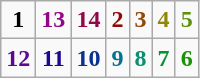<table class="wikitable" summary="A table with 2 rows and seven columns. Each column is a pair of teams that play each other">
<tr style="text-align: center; font-weight: bold;">
<td><strong>1</strong></td>
<td style="color: hsl(305, 90%, 30%)">13</td>
<td style="color: hsl(332, 90%, 30%)">14</td>
<td style="color: hsl(0, 90%, 30%)">2</td>
<td style="color: hsl(28, 90%, 30%)">3</td>
<td style="color: hsl(55, 90%, 30%)">4</td>
<td style="color: hsl(83, 90%, 30%)">5</td>
</tr>
<tr style="text-align: center; font-weight: bold;">
<td style="color: hsl(277, 90%, 30%)">12</td>
<td style="color: hsl(249, 90%, 30%)">11</td>
<td style="color: hsl(222, 90%, 30%)">10</td>
<td style="color: hsl(194, 90%, 30%)">9</td>
<td style="color: hsl(166, 90%, 30%)">8</td>
<td style="color: hsl(138, 90%, 30%)">7</td>
<td style="color: hsl(111, 90%, 30%)">6</td>
</tr>
</table>
